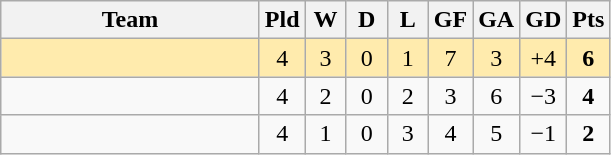<table class="wikitable" style="text-align:center">
<tr>
<th width=165>Team</th>
<th width=20>Pld</th>
<th width=20>W</th>
<th width=20>D</th>
<th width=20>L</th>
<th width=20>GF</th>
<th width=20>GA</th>
<th width=20>GD</th>
<th width=20>Pts</th>
</tr>
<tr bgcolor="#ffebad">
<td align="left"></td>
<td>4</td>
<td>3</td>
<td>0</td>
<td>1</td>
<td>7</td>
<td>3</td>
<td>+4</td>
<td><strong>6</strong></td>
</tr>
<tr>
<td align="left"></td>
<td>4</td>
<td>2</td>
<td>0</td>
<td>2</td>
<td>3</td>
<td>6</td>
<td>−3</td>
<td><strong>4</strong></td>
</tr>
<tr>
<td align="left"></td>
<td>4</td>
<td>1</td>
<td>0</td>
<td>3</td>
<td>4</td>
<td>5</td>
<td>−1</td>
<td><strong>2</strong></td>
</tr>
</table>
